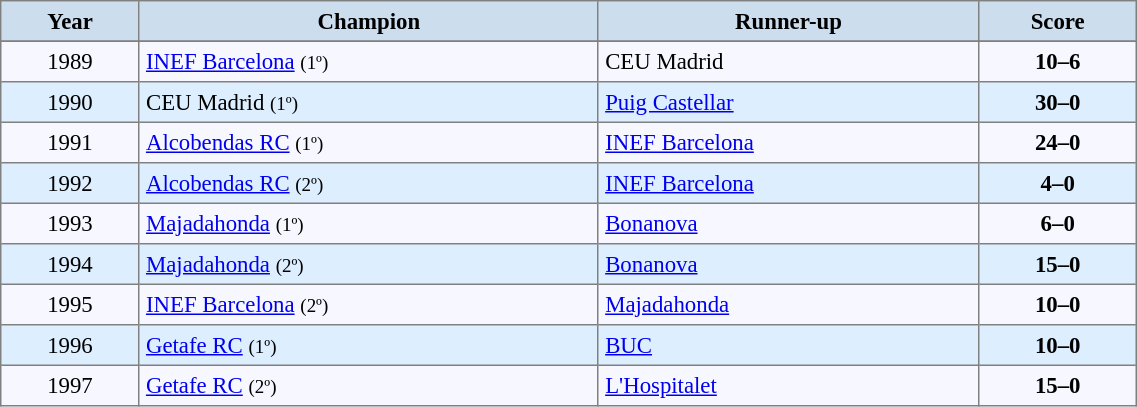<table bgcolor="#f7f8ff" cellpadding="4" width="60%" cellspacing="0" border="1" style="font-size: 95%; border: gray solid 1px; border-collapse: collapse;">
<tr bgcolor="#CCDDEE" align="center">
<td><strong>Year</strong></td>
<td><strong>Champion</strong></td>
<td><strong>Runner-up</strong></td>
<td><strong>Score</strong></td>
</tr>
<tr>
</tr>
<tr>
<td align=center>1989</td>
<td> <a href='#'>INEF Barcelona</a> <small>(1º)</small></td>
<td> CEU Madrid</td>
<td align=center><strong>10–6</strong></td>
</tr>
<tr bgcolor="#DDEEFF">
<td align=center>1990</td>
<td> CEU Madrid <small>(1º)</small></td>
<td> <a href='#'>Puig Castellar</a></td>
<td align=center><strong>30–0</strong></td>
</tr>
<tr>
<td align=center>1991</td>
<td> <a href='#'>Alcobendas RC</a> <small>(1º)</small></td>
<td> <a href='#'>INEF Barcelona</a></td>
<td align=center><strong>24–0</strong></td>
</tr>
<tr bgcolor="#DDEEFF">
<td align=center>1992</td>
<td> <a href='#'>Alcobendas RC</a> <small>(2º)</small></td>
<td> <a href='#'>INEF Barcelona</a></td>
<td align=center><strong>4–0</strong></td>
</tr>
<tr>
<td align=center>1993</td>
<td> <a href='#'>Majadahonda</a> <small>(1º)</small></td>
<td> <a href='#'>Bonanova</a></td>
<td align=center><strong>6–0</strong></td>
</tr>
<tr bgcolor="#DDEEFF">
<td align=center>1994</td>
<td> <a href='#'>Majadahonda</a> <small>(2º)</small></td>
<td> <a href='#'>Bonanova</a></td>
<td align=center><strong>15–0</strong></td>
</tr>
<tr>
<td align=center>1995</td>
<td> <a href='#'>INEF Barcelona</a> <small>(2º)</small></td>
<td> <a href='#'>Majadahonda</a></td>
<td align=center><strong>10–0</strong></td>
</tr>
<tr bgcolor="#DDEEFF">
<td align=center>1996</td>
<td> <a href='#'>Getafe RC</a> <small>(1º)</small></td>
<td> <a href='#'>BUC</a></td>
<td align=center><strong>10–0</strong></td>
</tr>
<tr>
<td align=center>1997</td>
<td> <a href='#'>Getafe RC</a> <small>(2º)</small></td>
<td> <a href='#'>L'Hospitalet</a></td>
<td align=center><strong>15–0</strong></td>
</tr>
</table>
